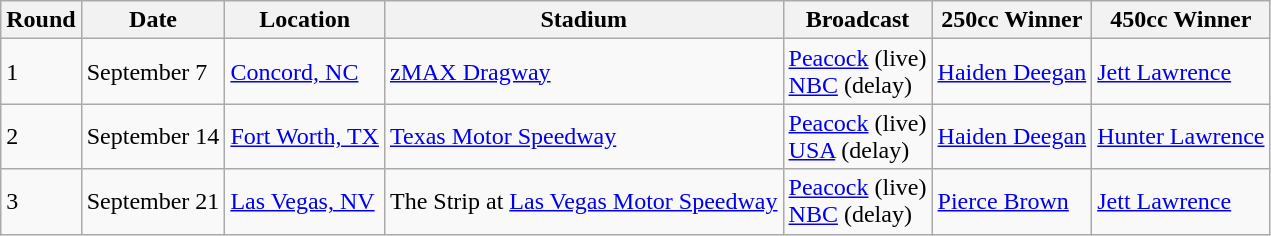<table class="wikitable">
<tr>
<th>Round</th>
<th>Date</th>
<th>Location</th>
<th>Stadium</th>
<th>Broadcast</th>
<th>250cc Winner</th>
<th>450cc Winner</th>
</tr>
<tr>
<td>1</td>
<td>September 7</td>
<td><a href='#'>Concord, NC</a></td>
<td><a href='#'>zMAX Dragway</a></td>
<td><a href='#'>Peacock</a> (live) <br> <a href='#'>NBC</a> (delay)</td>
<td> <a href='#'>Haiden Deegan</a></td>
<td> <a href='#'>Jett Lawrence</a></td>
</tr>
<tr>
<td>2</td>
<td>September 14</td>
<td><a href='#'>Fort Worth, TX</a></td>
<td><a href='#'>Texas Motor Speedway</a></td>
<td><a href='#'>Peacock</a> (live) <br> <a href='#'>USA</a> (delay)</td>
<td> <a href='#'>Haiden Deegan</a></td>
<td> <a href='#'>Hunter Lawrence</a></td>
</tr>
<tr>
<td>3</td>
<td>September 21</td>
<td><a href='#'>Las Vegas, NV</a></td>
<td>The Strip at <a href='#'>Las Vegas Motor Speedway</a></td>
<td><a href='#'>Peacock</a> (live) <br> <a href='#'>NBC</a> (delay)</td>
<td> <a href='#'>Pierce Brown</a></td>
<td> <a href='#'>Jett Lawrence</a></td>
</tr>
</table>
